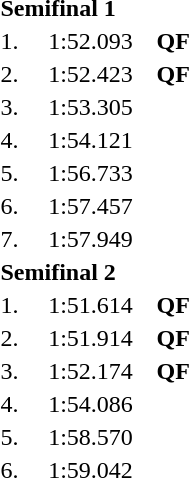<table style="text-align:center">
<tr>
<td colspan=4 align=left><strong>Semifinal 1</strong></td>
</tr>
<tr>
<td width-30>1.</td>
<td align=left></td>
<td width=80>1:52.093</td>
<td><strong>QF</strong></td>
</tr>
<tr>
<td>2.</td>
<td align=left></td>
<td>1:52.423</td>
<td><strong>QF</strong></td>
</tr>
<tr>
<td>3.</td>
<td align=left></td>
<td>1:53.305</td>
<td></td>
</tr>
<tr>
<td>4.</td>
<td align=left></td>
<td>1:54.121</td>
<td></td>
</tr>
<tr>
<td>5.</td>
<td align=left></td>
<td>1:56.733</td>
<td></td>
</tr>
<tr>
<td>6.</td>
<td align=left></td>
<td>1:57.457</td>
<td></td>
</tr>
<tr>
<td>7.</td>
<td align=left></td>
<td>1:57.949</td>
<td></td>
</tr>
<tr>
<td colspan=4 align=left><strong>Semifinal 2</strong></td>
</tr>
<tr>
<td width-30>1.</td>
<td align=left></td>
<td width=80>1:51.614</td>
<td><strong>QF</strong></td>
</tr>
<tr>
<td>2.</td>
<td align=left></td>
<td>1:51.914</td>
<td><strong>QF</strong></td>
</tr>
<tr>
<td>3.</td>
<td align=left></td>
<td>1:52.174</td>
<td><strong>QF</strong></td>
</tr>
<tr>
<td>4.</td>
<td align=left></td>
<td>1:54.086</td>
<td></td>
</tr>
<tr>
<td>5.</td>
<td align=left></td>
<td>1:58.570</td>
<td></td>
</tr>
<tr>
<td>6.</td>
<td align=left></td>
<td>1:59.042</td>
<td></td>
</tr>
</table>
